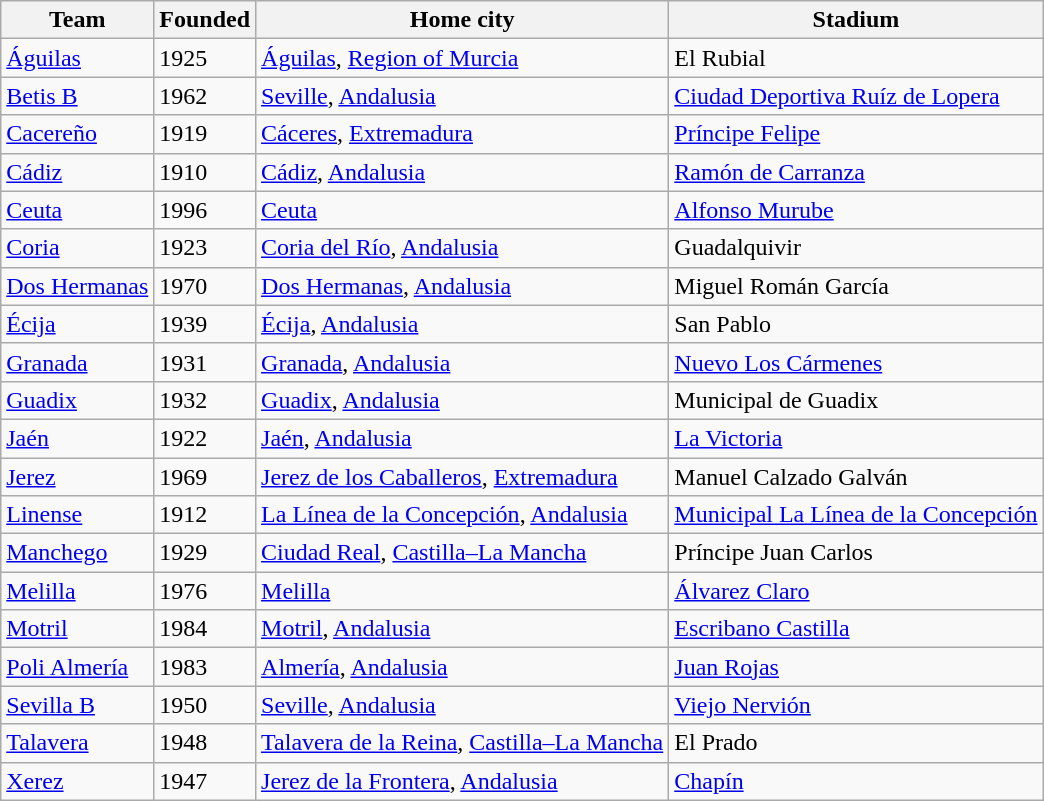<table class="wikitable sortable">
<tr>
<th>Team</th>
<th>Founded</th>
<th>Home city</th>
<th>Stadium</th>
</tr>
<tr>
<td><a href='#'>Águilas</a></td>
<td>1925</td>
<td><a href='#'>Águilas</a>, <a href='#'>Region of Murcia</a></td>
<td>El Rubial</td>
</tr>
<tr>
<td><a href='#'>Betis B</a></td>
<td>1962</td>
<td><a href='#'>Seville</a>, <a href='#'>Andalusia</a></td>
<td><a href='#'>Ciudad Deportiva Ruíz de Lopera</a></td>
</tr>
<tr>
<td><a href='#'>Cacereño</a></td>
<td>1919</td>
<td><a href='#'>Cáceres</a>, <a href='#'>Extremadura</a></td>
<td><a href='#'>Príncipe Felipe</a></td>
</tr>
<tr>
<td><a href='#'>Cádiz</a></td>
<td>1910</td>
<td><a href='#'>Cádiz</a>, <a href='#'>Andalusia</a></td>
<td><a href='#'>Ramón de Carranza</a></td>
</tr>
<tr>
<td><a href='#'>Ceuta</a></td>
<td>1996</td>
<td><a href='#'>Ceuta</a></td>
<td><a href='#'>Alfonso Murube</a></td>
</tr>
<tr>
<td><a href='#'>Coria</a></td>
<td>1923</td>
<td><a href='#'>Coria del Río</a>, <a href='#'>Andalusia</a></td>
<td>Guadalquivir</td>
</tr>
<tr>
<td><a href='#'>Dos Hermanas</a></td>
<td>1970</td>
<td><a href='#'>Dos Hermanas</a>, <a href='#'>Andalusia</a></td>
<td>Miguel Román García</td>
</tr>
<tr>
<td><a href='#'>Écija</a></td>
<td>1939</td>
<td><a href='#'>Écija</a>, <a href='#'>Andalusia</a></td>
<td>San Pablo</td>
</tr>
<tr>
<td><a href='#'>Granada</a></td>
<td>1931</td>
<td><a href='#'>Granada</a>, <a href='#'>Andalusia</a></td>
<td><a href='#'>Nuevo Los Cármenes</a></td>
</tr>
<tr>
<td><a href='#'>Guadix</a></td>
<td>1932</td>
<td><a href='#'>Guadix</a>, <a href='#'>Andalusia</a></td>
<td>Municipal de Guadix</td>
</tr>
<tr>
<td><a href='#'>Jaén</a></td>
<td>1922</td>
<td><a href='#'>Jaén</a>, <a href='#'>Andalusia</a></td>
<td><a href='#'>La Victoria</a></td>
</tr>
<tr>
<td><a href='#'>Jerez</a></td>
<td>1969</td>
<td><a href='#'>Jerez de los Caballeros</a>, <a href='#'>Extremadura</a></td>
<td>Manuel Calzado Galván</td>
</tr>
<tr>
<td><a href='#'>Linense</a></td>
<td>1912</td>
<td><a href='#'>La Línea de la Concepción</a>, <a href='#'>Andalusia</a></td>
<td><a href='#'>Municipal La Línea de la Concepción</a></td>
</tr>
<tr>
<td><a href='#'>Manchego</a></td>
<td>1929</td>
<td><a href='#'>Ciudad Real</a>, <a href='#'>Castilla–La Mancha</a></td>
<td>Príncipe Juan Carlos</td>
</tr>
<tr>
<td><a href='#'>Melilla</a></td>
<td>1976</td>
<td><a href='#'>Melilla</a></td>
<td><a href='#'>Álvarez Claro</a></td>
</tr>
<tr>
<td><a href='#'>Motril</a></td>
<td>1984</td>
<td><a href='#'>Motril</a>, <a href='#'>Andalusia</a></td>
<td><a href='#'>Escribano Castilla</a></td>
</tr>
<tr>
<td><a href='#'>Poli Almería</a></td>
<td>1983</td>
<td><a href='#'>Almería</a>, <a href='#'>Andalusia</a></td>
<td><a href='#'>Juan Rojas</a></td>
</tr>
<tr>
<td><a href='#'>Sevilla B</a></td>
<td>1950</td>
<td><a href='#'>Seville</a>, <a href='#'>Andalusia</a></td>
<td><a href='#'>Viejo Nervión</a></td>
</tr>
<tr>
<td><a href='#'>Talavera</a></td>
<td>1948</td>
<td><a href='#'>Talavera de la Reina</a>, <a href='#'>Castilla–La Mancha</a></td>
<td>El Prado</td>
</tr>
<tr>
<td><a href='#'>Xerez</a></td>
<td>1947</td>
<td><a href='#'>Jerez de la Frontera</a>, <a href='#'>Andalusia</a></td>
<td><a href='#'>Chapín</a></td>
</tr>
</table>
